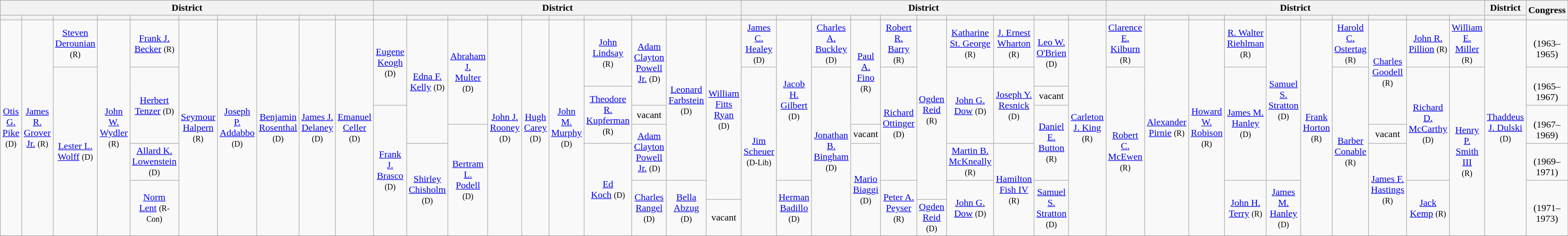<table class=wikitable style="text-align:center">
<tr>
<th colspan=10>District</th>
<th colspan=10>District</th>
<th colspan=10>District</th>
<th colspan=10>District</th>
<th>District</th>
<th rowspan=2>Congress</th>
</tr>
<tr>
<th></th>
<th></th>
<th></th>
<th></th>
<th></th>
<th></th>
<th></th>
<th></th>
<th></th>
<th></th>
<th></th>
<th></th>
<th></th>
<th></th>
<th></th>
<th></th>
<th></th>
<th></th>
<th></th>
<th></th>
<th></th>
<th></th>
<th></th>
<th></th>
<th></th>
<th></th>
<th></th>
<th></th>
<th></th>
<th></th>
<th></th>
<th></th>
<th></th>
<th></th>
<th></th>
<th></th>
<th></th>
<th></th>
<th></th>
<th></th>
<th></th>
</tr>
<tr style="height:2em">
<td rowspan=8 ><a href='#'>Otis G.<br>Pike</a> <small>(D)</small></td>
<td rowspan=8 ><a href='#'>James<br>R.<br>Grover<br>Jr.</a> <small>(R)</small></td>
<td><a href='#'>Steven<br>Derounian</a> <small>(R)</small></td>
<td rowspan=8 ><a href='#'>John<br>W.<br>Wydler</a><br><small>(R)</small></td>
<td><a href='#'>Frank J.<br>Becker</a> <small>(R)</small></td>
<td rowspan=8 ><a href='#'>Seymour<br>Halpern</a><br><small>(R)</small></td>
<td rowspan=8 ><a href='#'>Joseph P.<br>Addabbo</a><br><small>(D)</small></td>
<td rowspan=8 ><a href='#'>Benjamin<br>Rosenthal</a><br><small>(D)</small></td>
<td rowspan=8 ><a href='#'>James J.<br>Delaney</a><br><small>(D)</small></td>
<td rowspan=8 ><a href='#'>Emanuel<br>Celler</a><br><small>(D)</small></td>
<td rowspan=3 ><a href='#'>Eugene<br>Keogh</a><br><small>(D)</small></td>
<td rowspan=5 ><a href='#'>Edna F.<br>Kelly</a> <small>(D)</small></td>
<td rowspan=4 ><a href='#'>Abraham<br>J.<br>Multer</a><br><small>(D)</small></td>
<td rowspan=8 ><a href='#'>John J.<br>Rooney</a><br><small>(D)</small></td>
<td rowspan=8 ><a href='#'>Hugh<br>Carey</a><br><small>(D)</small></td>
<td rowspan=8 ><a href='#'>John M.<br>Murphy</a><br><small>(D)</small></td>
<td rowspan=2 ><a href='#'>John<br>Lindsay</a> <small>(R)</small></td>
<td rowspan=3 ><a href='#'>Adam<br>Clayton<br>Powell<br>Jr.</a> <small>(D)</small></td>
<td rowspan=6 ><a href='#'>Leonard<br>Farbstein</a><br><small>(D)</small></td>
<td rowspan=7 ><a href='#'>William<br>Fitts<br>Ryan</a><br><small>(D)</small></td>
<td><a href='#'>James C.<br>Healey</a> <small>(D)</small></td>
<td rowspan=6 ><a href='#'>Jacob H.<br>Gilbert</a><br><small>(D)</small></td>
<td><a href='#'>Charles A.<br>Buckley</a> <small>(D)</small></td>
<td rowspan=4 ><a href='#'>Paul A.<br>Fino</a><br><small>(R)</small></td>
<td><a href='#'>Robert R.<br>Barry</a> <small>(R)</small></td>
<td rowspan="7" ><a href='#'>Ogden<br>Reid</a> <small>(R)</small></td>
<td><a href='#'>Katharine<br>St. George</a> <small>(R)</small></td>
<td><a href='#'>J. Ernest<br>Wharton</a> <small>(R)</small></td>
<td rowspan=2 ><a href='#'>Leo W.<br>O'Brien</a> <small>(D)</small></td>
<td rowspan=8 ><a href='#'>Carleton<br>J. King</a><br><small>(R)</small></td>
<td><a href='#'>Clarence E.<br>Kilburn</a> <small>(R)</small></td>
<td rowspan=8 ><a href='#'>Alexander<br>Pirnie</a> <small>(R)</small></td>
<td rowspan=8 ><a href='#'>Howard<br>W.<br>Robison</a><br><small>(R)</small></td>
<td><a href='#'>R. Walter<br>Riehlman</a> <small>(R)</small></td>
<td rowspan=6 ><a href='#'>Samuel S.<br>Stratton</a><br><small>(D)</small></td>
<td rowspan=8 ><a href='#'>Frank<br>Horton</a><br><small>(R)</small></td>
<td><a href='#'>Harold C.<br>Ostertag</a> <small>(R)</small></td>
<td rowspan=4 ><a href='#'>Charles<br>Goodell</a><br><small>(R)</small></td>
<td><a href='#'>John R.<br>Pillion</a> <small>(R)</small></td>
<td><a href='#'>William E.<br>Miller</a> <small>(R)</small></td>
<td rowspan=8 ><a href='#'>Thaddeus<br>J. Dulski</a><br><small>(D)</small></td>
<td><strong></strong><br>(1963–1965)</td>
</tr>
<tr style="height:2em">
<td rowspan=7 ><a href='#'>Lester L.<br>Wolff</a> <small>(D)</small></td>
<td rowspan=4 ><a href='#'>Herbert<br>Tenzer</a> <small>(D)</small></td>
<td rowspan=7 ><a href='#'>Jim<br>Scheuer</a><br><small>(D-Lib)</small></td>
<td rowspan=7 ><a href='#'>Jonathan<br>B.<br>Bingham</a><br><small>(D)</small></td>
<td rowspan=5 ><a href='#'>Richard<br>Ottinger</a><br><small>(D)</small></td>
<td rowspan=4 ><a href='#'>John G.<br>Dow</a> <small>(D)</small></td>
<td rowspan=4 ><a href='#'>Joseph Y.<br>Resnick</a> <small>(D)</small></td>
<td rowspan=7 ><a href='#'>Robert C.<br>McEwen</a><br><small>(R)</small></td>
<td rowspan=5 ><a href='#'>James M.<br>Hanley</a> <small>(D)</small></td>
<td rowspan=7 ><a href='#'>Barber<br>Conable</a><br><small>(R)</small></td>
<td rowspan=5 ><a href='#'>Richard D.<br>McCarthy</a><br><small>(D)</small></td>
<td rowspan=7 ><a href='#'>Henry P.<br>Smith III</a><br><small>(R)</small></td>
<td rowspan=2><strong></strong><br>(1965–1967)</td>
</tr>
<tr style="height:2em">
<td rowspan=3 ><a href='#'>Theodore R.<br>Kupferman</a><br><small>(R)</small></td>
<td>vacant</td>
</tr>
<tr style="height:2em">
<td rowspan=5 ><a href='#'>Frank J.<br>Brasco</a><br><small>(D)</small></td>
<td>vacant</td>
<td rowspan=3 ><a href='#'>Daniel E.<br>Button</a> <small>(R)</small></td>
<td rowspan=2><strong></strong><br>(1967–1969)</td>
</tr>
<tr style="height:2em">
<td rowspan=4 ><a href='#'>Bertram<br>L.<br>Podell</a><br><small>(D)</small></td>
<td rowspan=2 ><a href='#'>Adam<br>Clayton<br>Powell Jr.</a> <small>(D)</small></td>
<td>vacant</td>
<td>vacant</td>
</tr>
<tr style="height:2em">
<td><a href='#'>Allard K.<br>Lowenstein</a> <small>(D)</small></td>
<td rowspan=3 ><a href='#'>Shirley<br>Chisholm</a><br><small>(D)</small></td>
<td rowspan=3 ><a href='#'>Ed<br>Koch</a> <small>(D)</small></td>
<td rowspan=3 ><a href='#'>Mario<br>Biaggi</a><br><small>(D)</small></td>
<td><a href='#'>Martin B.<br>McKneally</a> <small>(R)</small></td>
<td rowspan=3 ><a href='#'>Hamilton<br>Fish IV</a><br><small>(R)</small></td>
<td rowspan=3 ><a href='#'>James F.<br>Hastings</a><br><small>(R)</small></td>
<td><strong></strong><br>(1969–1971)</td>
</tr>
<tr style="height:2em">
<td rowspan=2 ><a href='#'>Norm<br>Lent</a> <small>(R-Con)</small></td>
<td rowspan=2 ><a href='#'>Charles<br>Rangel</a> <small>(D)</small></td>
<td rowspan=2 ><a href='#'>Bella<br>Abzug</a> <small>(D)</small></td>
<td rowspan=2 ><a href='#'>Herman<br>Badillo</a> <small>(D)</small></td>
<td rowspan=2 ><a href='#'>Peter A.<br>Peyser</a> <small>(R)</small></td>
<td rowspan=2 ><a href='#'>John G.<br>Dow</a> <small>(D)</small></td>
<td rowspan=2 ><a href='#'>Samuel S.<br>Stratton</a> <small>(D)</small></td>
<td rowspan=2 ><a href='#'>John H.<br>Terry</a> <small>(R)</small></td>
<td rowspan=2 ><a href='#'>James M.<br>Hanley</a> <small>(D)</small></td>
<td rowspan=2 ><a href='#'>Jack<br>Kemp</a> <small>(R)</small></td>
<td rowspan=2><strong></strong><br>(1971–1973)</td>
</tr>
<tr style="height:2em">
<td>vacant</td>
<td><a href='#'>Ogden Reid</a> <small>(D)</small></td>
</tr>
</table>
